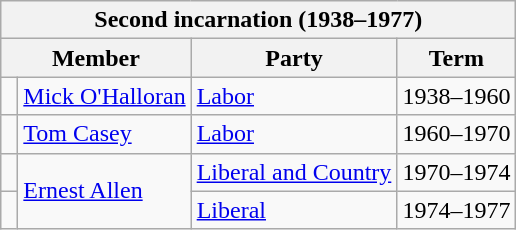<table class="wikitable">
<tr>
<th colspan="4">Second incarnation (1938–1977)</th>
</tr>
<tr>
<th colspan="2">Member</th>
<th>Party</th>
<th>Term</th>
</tr>
<tr>
<td> </td>
<td><a href='#'>Mick O'Halloran</a></td>
<td><a href='#'>Labor</a></td>
<td>1938–1960</td>
</tr>
<tr>
<td> </td>
<td><a href='#'>Tom Casey</a></td>
<td><a href='#'>Labor</a></td>
<td>1960–1970</td>
</tr>
<tr>
<td> </td>
<td rowspan="2"><a href='#'>Ernest Allen</a></td>
<td><a href='#'>Liberal and Country</a></td>
<td>1970–1974</td>
</tr>
<tr>
<td> </td>
<td><a href='#'>Liberal</a></td>
<td>1974–1977</td>
</tr>
</table>
